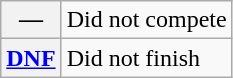<table class="wikitable">
<tr>
<th scope="row">—</th>
<td>Did not compete</td>
</tr>
<tr>
<th scope="row"><a href='#'>DNF</a></th>
<td>Did not finish</td>
</tr>
</table>
